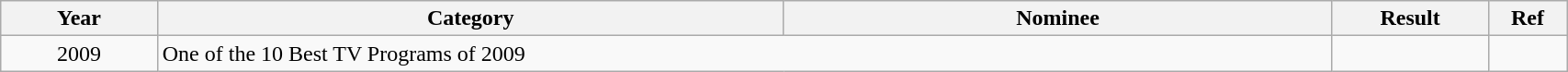<table class="wikitable" width="90%">
<tr>
<th width="10%">Year</th>
<th width="40%">Category</th>
<th width="35%">Nominee</th>
<th width="10%">Result</th>
<th width="5%">Ref</th>
</tr>
<tr>
<td align="center">2009</td>
<td colspan="2">One of the 10 Best TV Programs of 2009</td>
<td></td>
<td align="center"></td>
</tr>
</table>
